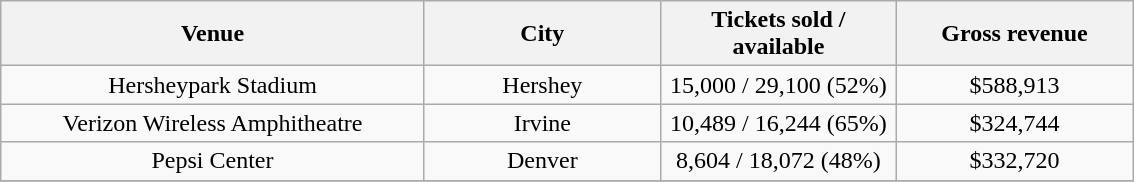<table class="wikitable" style="text-align:center">
<tr>
<th width="275">Venue</th>
<th width="150">City</th>
<th width="150">Tickets sold / available</th>
<th width="150">Gross revenue</th>
</tr>
<tr>
<td>Hersheypark Stadium</td>
<td>Hershey</td>
<td>15,000 / 29,100 (52%)</td>
<td>$588,913</td>
</tr>
<tr>
<td>Verizon Wireless Amphitheatre</td>
<td>Irvine</td>
<td>10,489 / 16,244 (65%)</td>
<td>$324,744</td>
</tr>
<tr>
<td>Pepsi Center</td>
<td>Denver</td>
<td>8,604 / 18,072 (48%)</td>
<td>$332,720</td>
</tr>
<tr>
</tr>
</table>
